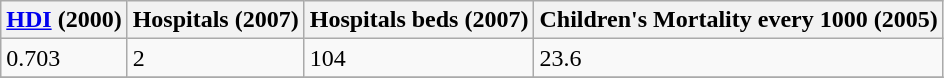<table class="wikitable" border="1">
<tr>
<th><a href='#'>HDI</a> (2000)</th>
<th>Hospitals (2007)</th>
<th>Hospitals beds (2007)</th>
<th>Children's Mortality every 1000 (2005)</th>
</tr>
<tr>
<td>0.703</td>
<td>2</td>
<td>104</td>
<td>23.6</td>
</tr>
<tr>
</tr>
</table>
